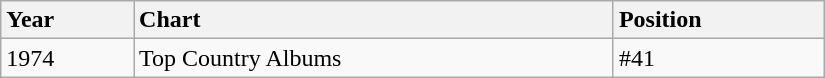<table class="wikitable" style="margin-top: 0" width="550px">
<tr>
<th style="text-align: left">Year</th>
<th style="text-align: left">Chart</th>
<th style="text-align: left">Position</th>
</tr>
<tr>
<td>1974</td>
<td>Top Country Albums</td>
<td>#41</td>
</tr>
</table>
